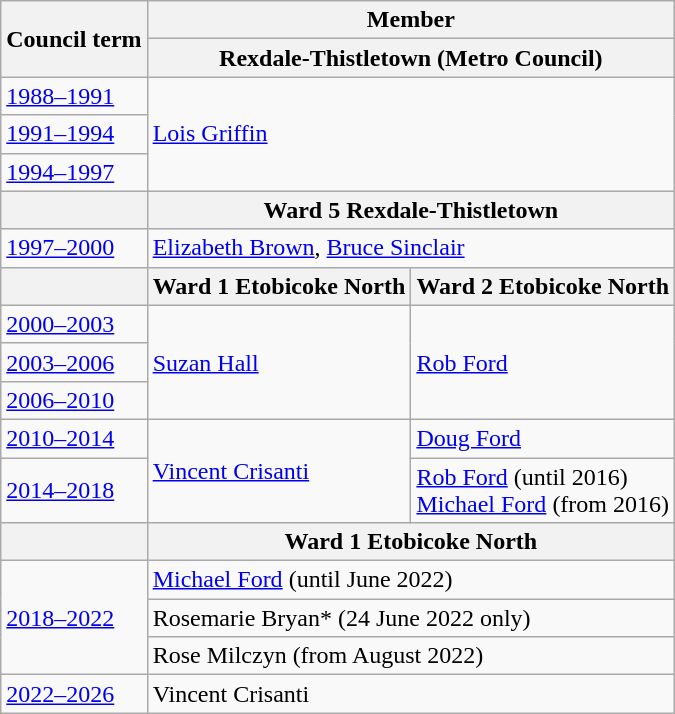<table class="wikitable">
<tr>
<th rowspan="2">Council term</th>
<th colspan="2">Member</th>
</tr>
<tr>
<th colspan="2">Rexdale-Thistletown (Metro Council)</th>
</tr>
<tr>
<td><a href='#'>1988–1991</a></td>
<td colspan="2" rowspan="3"><a href='#'>Lois Griffin</a></td>
</tr>
<tr>
<td><a href='#'>1991–1994</a></td>
</tr>
<tr>
<td><a href='#'>1994–1997</a></td>
</tr>
<tr>
<th></th>
<th colspan="2">Ward 5 Rexdale-Thistletown</th>
</tr>
<tr>
<td><a href='#'>1997–2000</a></td>
<td colspan="2"><a href='#'>Elizabeth Brown</a>, <a href='#'>Bruce Sinclair</a></td>
</tr>
<tr>
<th></th>
<th>Ward 1 Etobicoke North</th>
<th>Ward 2 Etobicoke North</th>
</tr>
<tr>
<td><a href='#'>2000–2003</a></td>
<td rowspan="3"><a href='#'>Suzan Hall</a></td>
<td rowspan="3"><a href='#'>Rob Ford</a></td>
</tr>
<tr>
<td><a href='#'>2003–2006</a></td>
</tr>
<tr>
<td><a href='#'>2006–2010</a></td>
</tr>
<tr>
<td><a href='#'>2010–2014</a></td>
<td rowspan="2"><a href='#'>Vincent Crisanti</a></td>
<td><a href='#'>Doug Ford</a></td>
</tr>
<tr>
<td><a href='#'>2014–2018</a></td>
<td><a href='#'>Rob Ford</a> (until 2016) <br><a href='#'>Michael Ford</a> (from 2016)</td>
</tr>
<tr>
<th></th>
<th colspan="2">Ward 1 Etobicoke North</th>
</tr>
<tr>
<td rowspan="3"><a href='#'>2018–2022</a></td>
<td colspan="2"><a href='#'>Michael Ford</a> (until June 2022)</td>
</tr>
<tr>
<td colspan="2">Rosemarie Bryan* (24 June 2022 only)</td>
</tr>
<tr>
<td colspan="2">Rose Milczyn (from August 2022)</td>
</tr>
<tr>
<td><a href='#'>2022–2026</a></td>
<td colspan="2">Vincent Crisanti</td>
</tr>
</table>
